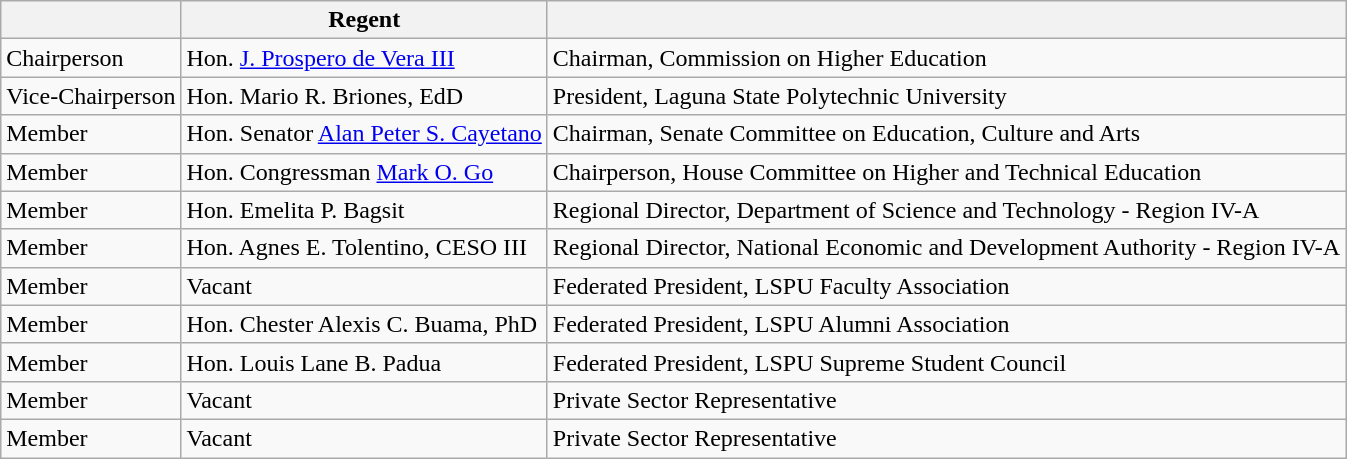<table class="wikitable">
<tr>
<th></th>
<th>Regent</th>
<th></th>
</tr>
<tr>
<td>Chairperson</td>
<td>Hon. <a href='#'>J. Prospero de Vera III</a></td>
<td>Chairman, Commission on Higher Education</td>
</tr>
<tr>
<td>Vice-Chairperson</td>
<td>Hon. Mario R. Briones, EdD</td>
<td>President, Laguna State Polytechnic University</td>
</tr>
<tr>
<td>Member</td>
<td>Hon. Senator <a href='#'>Alan Peter S. Cayetano</a></td>
<td>Chairman, Senate Committee on Education, Culture and Arts</td>
</tr>
<tr>
<td>Member</td>
<td>Hon. Congressman <a href='#'>Mark O. Go</a></td>
<td>Chairperson, House Committee on Higher and Technical Education</td>
</tr>
<tr>
<td>Member</td>
<td>Hon. Emelita P. Bagsit</td>
<td>Regional Director, Department of Science and Technology - Region IV-A</td>
</tr>
<tr>
<td>Member</td>
<td>Hon. Agnes E. Tolentino, CESO III</td>
<td>Regional Director, National Economic and Development Authority - Region IV-A</td>
</tr>
<tr>
<td>Member</td>
<td>Vacant</td>
<td>Federated President, LSPU Faculty Association</td>
</tr>
<tr>
<td>Member</td>
<td>Hon. Chester Alexis C. Buama, PhD</td>
<td>Federated President, LSPU Alumni Association</td>
</tr>
<tr>
<td>Member</td>
<td>Hon. Louis Lane B. Padua</td>
<td>Federated President, LSPU Supreme Student Council</td>
</tr>
<tr>
<td>Member</td>
<td>Vacant</td>
<td>Private Sector Representative</td>
</tr>
<tr>
<td>Member</td>
<td>Vacant</td>
<td>Private Sector Representative</td>
</tr>
</table>
